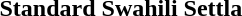<table>
<tr>
<th>Standard Swahili</th>
<th>Settla</th>
</tr>
<tr>
<td></td>
<td></td>
</tr>
<tr>
<td></td>
<td></td>
</tr>
<tr>
<td></td>
<td></td>
</tr>
</table>
